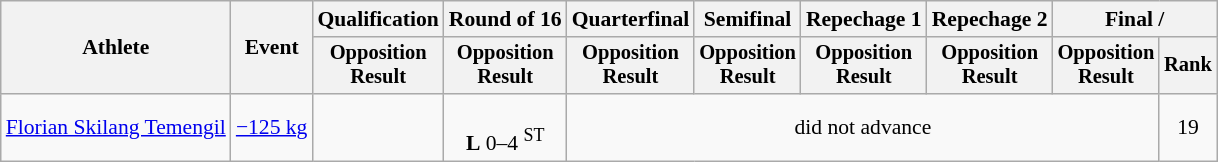<table class="wikitable" style="font-size:90%">
<tr>
<th rowspan=2>Athlete</th>
<th rowspan=2>Event</th>
<th>Qualification</th>
<th>Round of 16</th>
<th>Quarterfinal</th>
<th>Semifinal</th>
<th>Repechage 1</th>
<th>Repechage 2</th>
<th colspan=2>Final / </th>
</tr>
<tr style="font-size: 95%">
<th>Opposition<br>Result</th>
<th>Opposition<br>Result</th>
<th>Opposition<br>Result</th>
<th>Opposition<br>Result</th>
<th>Opposition<br>Result</th>
<th>Opposition<br>Result</th>
<th>Opposition<br>Result</th>
<th>Rank</th>
</tr>
<tr align=center>
<td align=left><a href='#'>Florian Skilang Temengil</a></td>
<td align=left><a href='#'>−125 kg</a></td>
<td></td>
<td><br><strong>L</strong>  0–4 <sup>ST</sup></td>
<td colspan=5>did not advance</td>
<td>19</td>
</tr>
</table>
